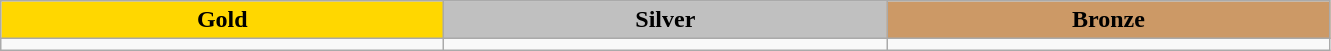<table class="wikitable">
<tr align="center">
<td bgcolor="gold" style="width:18em"><strong>Gold</strong></td>
<td bgcolor="silver" style="width:18em"><strong>Silver</strong></td>
<td bgcolor="CC9966" style="width:18em"><strong>Bronze</strong></td>
</tr>
<tr valign="top">
<td></td>
<td></td>
<td></td>
</tr>
</table>
